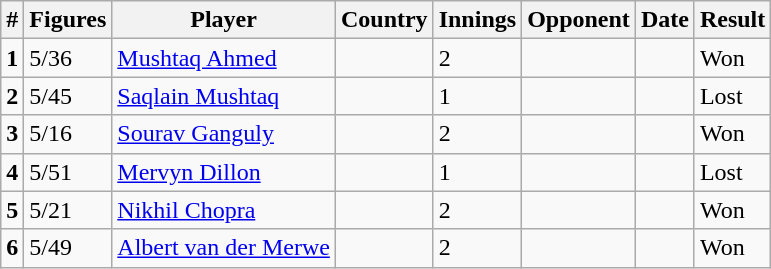<table class="wikitable"  style="font-size:100%"  width:"100%">
<tr>
<th>#</th>
<th>Figures</th>
<th>Player</th>
<th>Country</th>
<th>Innings</th>
<th>Opponent</th>
<th>Date</th>
<th>Result</th>
</tr>
<tr>
<td><strong>1</strong></td>
<td>5/36</td>
<td><a href='#'>Mushtaq Ahmed</a></td>
<td></td>
<td>2</td>
<td></td>
<td></td>
<td>Won</td>
</tr>
<tr>
<td><strong>2</strong></td>
<td>5/45</td>
<td><a href='#'>Saqlain Mushtaq</a></td>
<td></td>
<td>1</td>
<td></td>
<td></td>
<td>Lost</td>
</tr>
<tr>
<td><strong>3</strong></td>
<td>5/16</td>
<td><a href='#'>Sourav Ganguly</a></td>
<td></td>
<td>2</td>
<td></td>
<td></td>
<td>Won</td>
</tr>
<tr>
<td><strong>4</strong></td>
<td>5/51</td>
<td><a href='#'>Mervyn Dillon</a></td>
<td></td>
<td>1</td>
<td></td>
<td></td>
<td>Lost</td>
</tr>
<tr>
<td><strong>5</strong></td>
<td>5/21</td>
<td><a href='#'>Nikhil Chopra</a></td>
<td></td>
<td>2</td>
<td></td>
<td></td>
<td>Won</td>
</tr>
<tr>
<td><strong>6</strong></td>
<td>5/49</td>
<td><a href='#'>Albert van der Merwe</a></td>
<td></td>
<td>2</td>
<td></td>
<td></td>
<td>Won</td>
</tr>
</table>
